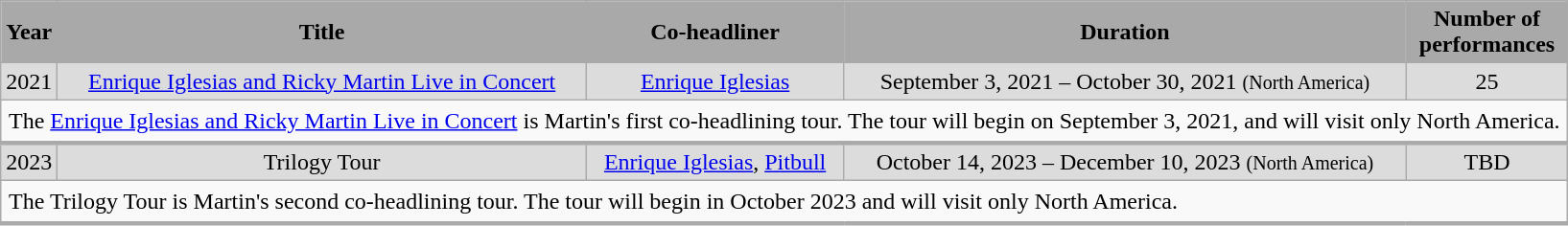<table class="wikitable">
<tr>
<th style="background-color: #A9A9A9;">Year</th>
<th style="background-color: #A9A9A9;">Title</th>
<th style="background-color: #A9A9A9;">Co-headliner</th>
<th style="background-color: #A9A9A9;">Duration</th>
<th style="background-color: #A9A9A9;">Number of<br>performances</th>
</tr>
<tr>
<td style="background-color: #DCDCDC;" align="center" width=6>2021</td>
<td style="background-color: #DCDCDC;" align="center"><a href='#'>Enrique Iglesias and Ricky Martin Live in Concert</a></td>
<td style="background-color: #DCDCDC;" align="center"><a href='#'>Enrique Iglesias</a></td>
<td style="background-color: #DCDCDC;" align="center">September 3, 2021 – October 30, 2021 <small>(North America)</small></td>
<td style="background-color: #DCDCDC; text-align:center;">25</td>
</tr>
<tr>
<td colspan="5" style="border-bottom-width:3px; padding:5px;">The <a href='#'>Enrique Iglesias and Ricky Martin Live in Concert</a> is Martin's first co-headlining tour. The tour will begin on September 3, 2021, and will visit only North America.</td>
</tr>
<tr>
<td style="background-color: #DCDCDC;" align="center" width=6>2023</td>
<td style="background-color: #DCDCDC;" align="center">Trilogy Tour</td>
<td style="background-color: #DCDCDC;" align="center"><a href='#'>Enrique Iglesias</a>, <a href='#'>Pitbull</a></td>
<td style="background-color: #DCDCDC;" align="center">October 14, 2023 – December 10, 2023 <small>(North America)</small></td>
<td style="background-color: #DCDCDC; text-align:center;">TBD</td>
</tr>
<tr>
<td colspan="5" style="border-bottom-width:3px; padding:5px;">The Trilogy Tour is Martin's second co-headlining tour. The tour will begin in October 2023 and will visit only North America.</td>
</tr>
<tr>
</tr>
</table>
